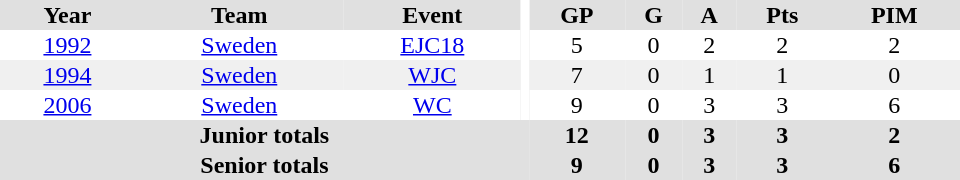<table border="0" cellpadding="1" cellspacing="0" ID="Table3" style="text-align:center; width:40em">
<tr bgcolor="#e0e0e0">
<th>Year</th>
<th>Team</th>
<th>Event</th>
<th rowspan="102" bgcolor="#ffffff"></th>
<th>GP</th>
<th>G</th>
<th>A</th>
<th>Pts</th>
<th>PIM</th>
</tr>
<tr>
<td><a href='#'>1992</a></td>
<td><a href='#'>Sweden</a></td>
<td><a href='#'>EJC18</a></td>
<td>5</td>
<td>0</td>
<td>2</td>
<td>2</td>
<td>2</td>
</tr>
<tr bgcolor="#f0f0f0">
<td><a href='#'>1994</a></td>
<td><a href='#'>Sweden</a></td>
<td><a href='#'>WJC</a></td>
<td>7</td>
<td>0</td>
<td>1</td>
<td>1</td>
<td>0</td>
</tr>
<tr>
<td><a href='#'>2006</a></td>
<td><a href='#'>Sweden</a></td>
<td><a href='#'>WC</a></td>
<td>9</td>
<td>0</td>
<td>3</td>
<td>3</td>
<td>6</td>
</tr>
<tr bgcolor="#e0e0e0">
<th colspan="4">Junior totals</th>
<th>12</th>
<th>0</th>
<th>3</th>
<th>3</th>
<th>2</th>
</tr>
<tr bgcolor="#e0e0e0">
<th colspan="4">Senior totals</th>
<th>9</th>
<th>0</th>
<th>3</th>
<th>3</th>
<th>6</th>
</tr>
</table>
